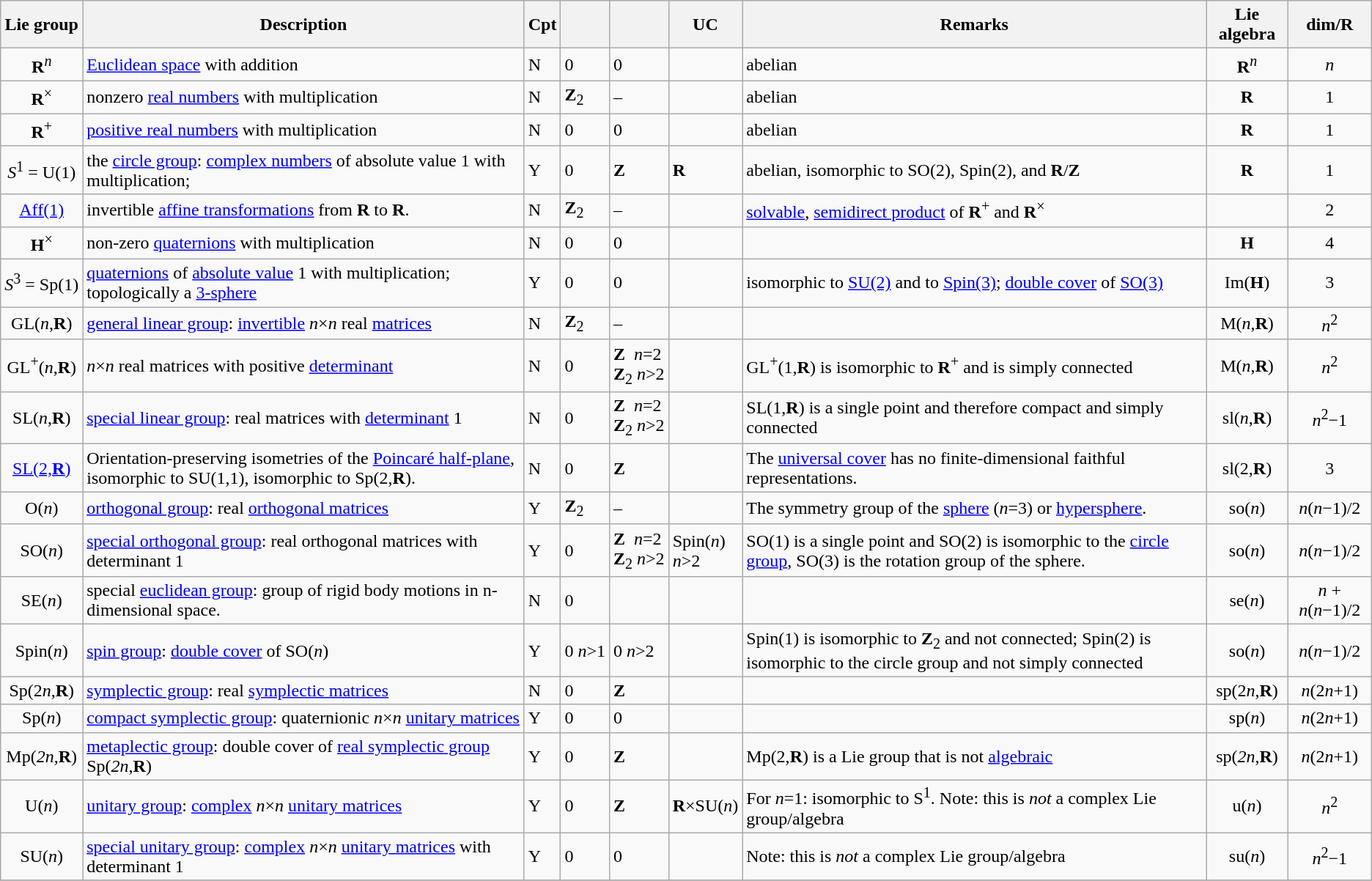<table class="wikitable">
<tr style="background-color:#eee">
<th>Lie group</th>
<th>Description</th>
<th>Cpt</th>
<th></th>
<th></th>
<th>UC</th>
<th>Remarks</th>
<th>Lie algebra</th>
<th>dim/<strong>R</strong></th>
</tr>
<tr>
<td align=center><strong>R</strong><sup><em>n</em></sup></td>
<td><a href='#'>Euclidean space</a> with addition</td>
<td>N</td>
<td>0</td>
<td>0</td>
<td></td>
<td>abelian</td>
<td align=center><strong>R</strong><sup><em>n</em></sup></td>
<td align=center><em>n</em></td>
</tr>
<tr>
<td align=center><strong>R</strong><sup>×</sup></td>
<td>nonzero <a href='#'>real numbers</a> with multiplication</td>
<td>N</td>
<td><strong>Z</strong><sub>2</sub></td>
<td>–</td>
<td></td>
<td>abelian</td>
<td align=center><strong>R</strong></td>
<td align=center>1</td>
</tr>
<tr>
<td align=center><strong>R</strong><sup>+</sup></td>
<td><a href='#'>positive real numbers</a> with multiplication</td>
<td>N</td>
<td>0</td>
<td>0</td>
<td></td>
<td>abelian</td>
<td align=center><strong>R</strong></td>
<td align=center>1</td>
</tr>
<tr>
<td align=center><em>S</em><sup>1</sup> = U(1)</td>
<td>the <a href='#'>circle group</a>: <a href='#'>complex numbers</a> of absolute value 1 with multiplication;</td>
<td>Y</td>
<td>0</td>
<td><strong>Z</strong></td>
<td><strong>R</strong></td>
<td>abelian,  isomorphic to SO(2), Spin(2), and <strong>R</strong>/<strong>Z</strong></td>
<td align=center><strong>R</strong></td>
<td align=center>1</td>
</tr>
<tr>
<td align=center><a href='#'>Aff(1)</a></td>
<td>invertible <a href='#'>affine transformations</a> from <strong>R</strong> to <strong>R</strong>.</td>
<td>N</td>
<td><strong>Z</strong><sub>2</sub></td>
<td>–</td>
<td></td>
<td><a href='#'>solvable</a>, <a href='#'>semidirect product</a> of <strong>R</strong><sup>+</sup> and <strong>R</strong><sup>×</sup></td>
<td align=center></td>
<td align=center>2</td>
</tr>
<tr>
<td align=center><strong>H</strong><sup>×</sup></td>
<td>non-zero <a href='#'>quaternions</a> with multiplication</td>
<td>N</td>
<td>0</td>
<td>0</td>
<td></td>
<td></td>
<td align=center><strong>H</strong></td>
<td align=center>4</td>
</tr>
<tr>
<td align=center><em>S</em><sup>3</sup> = Sp(1)</td>
<td><a href='#'>quaternions</a> of <a href='#'>absolute value</a> 1 with multiplication; topologically a <a href='#'>3-sphere</a></td>
<td>Y</td>
<td>0</td>
<td>0</td>
<td></td>
<td>isomorphic to <a href='#'>SU(2)</a> and to <a href='#'>Spin(3)</a>; <a href='#'>double cover</a> of <a href='#'>SO(3)</a></td>
<td align=center>Im(<strong>H</strong>)</td>
<td align=center>3</td>
</tr>
<tr>
<td align=center>GL(<em>n</em>,<strong>R</strong>)</td>
<td><a href='#'>general linear group</a>: <a href='#'>invertible</a> <em>n</em>×<em>n</em> real <a href='#'>matrices</a></td>
<td>N</td>
<td><strong>Z</strong><sub>2</sub></td>
<td>–</td>
<td></td>
<td></td>
<td align=center>M(<em>n</em>,<strong>R</strong>)</td>
<td align=center><em>n</em><sup>2</sup></td>
</tr>
<tr>
<td align=center>GL<sup>+</sup>(<em>n</em>,<strong>R</strong>)</td>
<td><em>n</em>×<em>n</em> real matrices with positive <a href='#'>determinant</a></td>
<td>N</td>
<td>0</td>
<td><strong>Z</strong>  <em>n</em>=2<br><strong>Z</strong><sub>2</sub> <em>n</em>>2</td>
<td></td>
<td>GL<sup>+</sup>(1,<strong>R</strong>) is isomorphic to <strong>R</strong><sup>+</sup> and is simply connected</td>
<td align=center>M(<em>n</em>,<strong>R</strong>)</td>
<td align=center><em>n</em><sup>2</sup></td>
</tr>
<tr>
<td align=center>SL(<em>n</em>,<strong>R</strong>)</td>
<td><a href='#'>special linear group</a>: real matrices with <a href='#'>determinant</a> 1</td>
<td>N</td>
<td>0</td>
<td><strong>Z</strong>  <em>n</em>=2<br><strong>Z</strong><sub>2</sub> <em>n</em>>2</td>
<td></td>
<td>SL(1,<strong>R</strong>) is a single point and therefore compact and simply connected</td>
<td align=center>sl(<em>n</em>,<strong>R</strong>)</td>
<td align=center><em>n</em><sup>2</sup>−1</td>
</tr>
<tr>
<td align=center><a href='#'>SL(2,<strong>R</strong>)</a></td>
<td>Orientation-preserving isometries of the <a href='#'>Poincaré half-plane</a>, isomorphic to SU(1,1), isomorphic to Sp(2,<strong>R</strong>).</td>
<td>N</td>
<td>0</td>
<td><strong>Z</strong></td>
<td></td>
<td>The <a href='#'>universal cover</a> has no finite-dimensional faithful representations.</td>
<td align=center>sl(2,<strong>R</strong>)</td>
<td align=center>3</td>
</tr>
<tr>
<td align=center>O(<em>n</em>)</td>
<td><a href='#'>orthogonal group</a>: real <a href='#'>orthogonal matrices</a></td>
<td>Y</td>
<td><strong>Z</strong><sub>2</sub></td>
<td>–</td>
<td></td>
<td>The symmetry group of the <a href='#'>sphere</a> (<em>n</em>=3) or <a href='#'>hypersphere</a>.</td>
<td align=center>so(<em>n</em>)</td>
<td align=center><em>n</em>(<em>n</em>−1)/2</td>
</tr>
<tr>
<td align=center>SO(<em>n</em>)</td>
<td><a href='#'>special orthogonal group</a>: real orthogonal matrices with determinant 1</td>
<td>Y</td>
<td>0</td>
<td><strong>Z</strong>  <em>n</em>=2<br><strong>Z</strong><sub>2</sub> <em>n</em>>2</td>
<td>Spin(<em>n</em>)<br><em>n</em>>2</td>
<td>SO(1) is a single point and SO(2) is isomorphic to the <a href='#'>circle group</a>, SO(3) is the rotation group of the sphere.</td>
<td align=center>so(<em>n</em>)</td>
<td align=center><em>n</em>(<em>n</em>−1)/2</td>
</tr>
<tr>
<td align=center>SE(<em>n</em>)</td>
<td>special <a href='#'>euclidean group</a>: group of rigid body motions in n-dimensional space.</td>
<td>N</td>
<td>0</td>
<td></td>
<td></td>
<td></td>
<td align=center>se(<em>n</em>)</td>
<td align=center><em>n</em> + <em>n</em>(<em>n</em>−1)/2</td>
</tr>
<tr>
<td align=center>Spin(<em>n</em>)</td>
<td><a href='#'>spin group</a>: <a href='#'>double cover</a> of SO(<em>n</em>)</td>
<td>Y</td>
<td>0 <em>n</em>>1</td>
<td>0 <em>n</em>>2</td>
<td></td>
<td>Spin(1) is isomorphic to <strong>Z</strong><sub>2</sub> and not connected; Spin(2) is isomorphic to the circle group and not simply connected</td>
<td align=center>so(<em>n</em>)</td>
<td align=center><em>n</em>(<em>n</em>−1)/2</td>
</tr>
<tr>
<td align=center>Sp(2<em>n</em>,<strong>R</strong>)</td>
<td><a href='#'>symplectic group</a>: real <a href='#'>symplectic matrices</a></td>
<td>N</td>
<td>0</td>
<td><strong>Z</strong></td>
<td></td>
<td></td>
<td align=center>sp(2<em>n</em>,<strong>R</strong>)</td>
<td align=center><em>n</em>(2<em>n</em>+1)</td>
</tr>
<tr>
<td align=center>Sp(<em>n</em>)</td>
<td><a href='#'>compact symplectic group</a>: quaternionic <em>n</em>×<em>n</em> <a href='#'>unitary matrices</a></td>
<td>Y</td>
<td>0</td>
<td>0</td>
<td></td>
<td></td>
<td align=center>sp(<em>n</em>)</td>
<td align=center><em>n</em>(2<em>n</em>+1)</td>
</tr>
<tr>
<td align=center>Mp(<em>2n</em>,<strong>R</strong>)</td>
<td><a href='#'>metaplectic group</a>: double cover of <a href='#'>real symplectic group</a> Sp(<em>2n</em>,<strong>R</strong>)</td>
<td>Y</td>
<td>0</td>
<td><strong>Z</strong></td>
<td></td>
<td>Mp(2,<strong>R</strong>) is a Lie group that is not <a href='#'>algebraic</a></td>
<td align=center>sp(<em>2n</em>,<strong>R</strong>)</td>
<td align=center><em>n</em>(2<em>n</em>+1)</td>
</tr>
<tr>
<td align=center>U(<em>n</em>)</td>
<td><a href='#'>unitary group</a>: <a href='#'>complex</a> <em>n</em>×<em>n</em> <a href='#'>unitary matrices</a></td>
<td>Y</td>
<td>0</td>
<td><strong>Z</strong></td>
<td><strong>R</strong>×SU(<em>n</em>)</td>
<td>For <em>n</em>=1: isomorphic to S<sup>1</sup>. Note: this is <em>not</em> a complex Lie group/algebra</td>
<td align=center>u(<em>n</em>)</td>
<td align=center><em>n</em><sup>2</sup></td>
</tr>
<tr>
<td align=center>SU(<em>n</em>)</td>
<td><a href='#'>special unitary group</a>: <a href='#'>complex</a> <em>n</em>×<em>n</em> <a href='#'>unitary matrices</a> with determinant 1</td>
<td>Y</td>
<td>0</td>
<td>0</td>
<td></td>
<td>Note: this is <em>not</em> a complex Lie group/algebra</td>
<td align=center>su(<em>n</em>)</td>
<td align=center><em>n</em><sup>2</sup>−1</td>
</tr>
<tr>
</tr>
</table>
